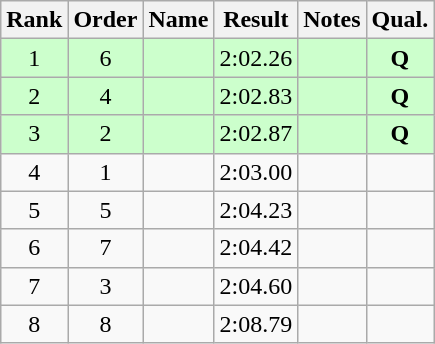<table class="wikitable sortable" style="text-align:center">
<tr>
<th>Rank</th>
<th>Order</th>
<th>Name</th>
<th>Result</th>
<th>Notes</th>
<th>Qual.</th>
</tr>
<tr style="background:#cfc;">
<td>1</td>
<td>6</td>
<td align="left"></td>
<td>2:02.26</td>
<td></td>
<td><strong>Q</strong></td>
</tr>
<tr style="background:#cfc;">
<td>2</td>
<td>4</td>
<td align="left"></td>
<td>2:02.83</td>
<td></td>
<td><strong>Q</strong></td>
</tr>
<tr style="background:#cfc;">
<td>3</td>
<td>2</td>
<td align="left"></td>
<td>2:02.87</td>
<td></td>
<td><strong>Q</strong></td>
</tr>
<tr>
<td>4</td>
<td>1</td>
<td align="left"></td>
<td>2:03.00</td>
<td></td>
<td></td>
</tr>
<tr>
<td>5</td>
<td>5</td>
<td align="left"></td>
<td>2:04.23</td>
<td></td>
<td></td>
</tr>
<tr>
<td>6</td>
<td>7</td>
<td align="left"></td>
<td>2:04.42</td>
<td></td>
<td></td>
</tr>
<tr>
<td>7</td>
<td>3</td>
<td align="left"></td>
<td>2:04.60</td>
<td></td>
<td></td>
</tr>
<tr>
<td>8</td>
<td>8</td>
<td align="left"></td>
<td>2:08.79</td>
<td></td>
<td></td>
</tr>
</table>
